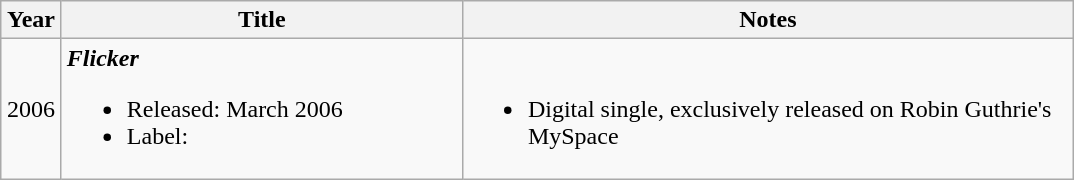<table class="wikitable">
<tr>
<th width="33">Year</th>
<th width="260">Title</th>
<th width="400">Notes</th>
</tr>
<tr>
<td align="center">2006</td>
<td><strong><em>Flicker</em></strong><br><ul><li>Released: March 2006</li><li>Label:</li></ul></td>
<td><br><ul><li>Digital single, exclusively released on Robin Guthrie's MySpace</li></ul></td>
</tr>
</table>
